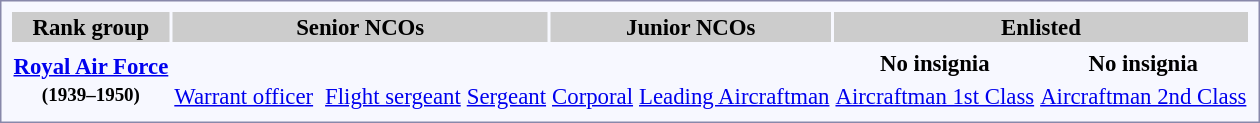<table style="border:1px solid #8888aa; background-color:#f7f8ff; padding:5px; font-size:95%; margin: 0px 12px 12px 0px;">
<tr style="background-color:#CCCCCC; text-align:center;">
<th>Rank group</th>
<th colspan=22>Senior NCOs</th>
<th colspan=6>Junior NCOs</th>
<th colspan=8>Enlisted</th>
</tr>
<tr style="text-align:center;">
</tr>
<tr style="text-align:center;">
<th rowspan=2> <a href='#'>Royal Air Force</a><br><small>(1939–1950)</small></th>
<td colspan=6></td>
<td colspan=2 rowspan=2></td>
<td colspan=2></td>
<td colspan=12></td>
<td colspan=4></td>
<td colspan=2></td>
<td colspan=6><strong>No insignia</strong></td>
<td colspan=2><strong>No insignia</strong></td>
</tr>
<tr style="text-align:center;">
<td colspan=6><a href='#'>Warrant officer</a></td>
<td colspan=2><a href='#'>Flight sergeant</a></td>
<td colspan=12><a href='#'>Sergeant</a></td>
<td colspan=4><a href='#'>Corporal</a></td>
<td colspan=2><a href='#'>Leading Aircraftman</a></td>
<td colspan=6><a href='#'>Aircraftman 1st Class</a></td>
<td colspan=2><a href='#'>Aircraftman 2nd Class</a><br></td>
</tr>
</table>
